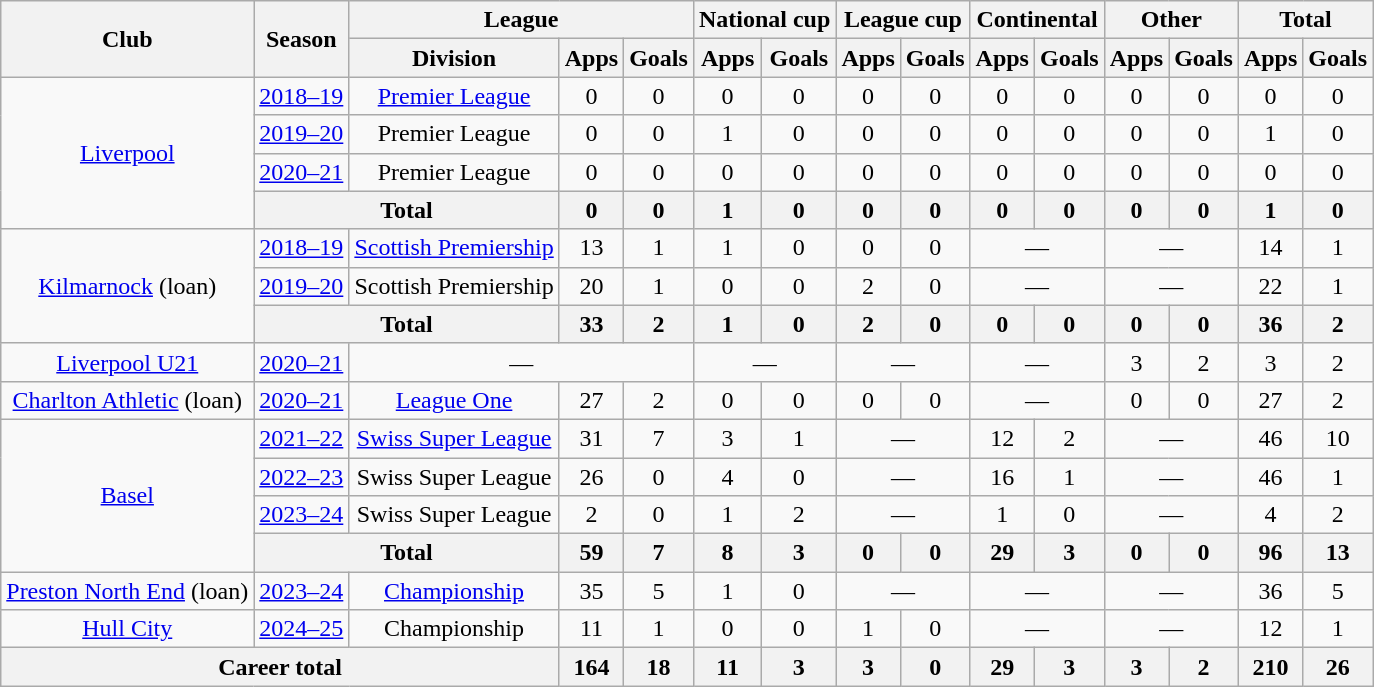<table class=wikitable style="text-align: center;">
<tr>
<th rowspan="2">Club</th>
<th rowspan="2">Season</th>
<th colspan="3">League</th>
<th colspan="2">National cup</th>
<th colspan="2">League cup</th>
<th colspan="2">Continental</th>
<th colspan="2">Other</th>
<th colspan="2">Total</th>
</tr>
<tr>
<th>Division</th>
<th>Apps</th>
<th>Goals</th>
<th>Apps</th>
<th>Goals</th>
<th>Apps</th>
<th>Goals</th>
<th>Apps</th>
<th>Goals</th>
<th>Apps</th>
<th>Goals</th>
<th>Apps</th>
<th>Goals</th>
</tr>
<tr>
<td rowspan="4"><a href='#'>Liverpool</a></td>
<td><a href='#'>2018–19</a></td>
<td><a href='#'>Premier League</a></td>
<td>0</td>
<td>0</td>
<td>0</td>
<td>0</td>
<td>0</td>
<td>0</td>
<td>0</td>
<td>0</td>
<td>0</td>
<td>0</td>
<td>0</td>
<td>0</td>
</tr>
<tr>
<td><a href='#'>2019–20</a></td>
<td>Premier League</td>
<td>0</td>
<td>0</td>
<td>1</td>
<td>0</td>
<td>0</td>
<td>0</td>
<td>0</td>
<td>0</td>
<td>0</td>
<td>0</td>
<td>1</td>
<td>0</td>
</tr>
<tr>
<td><a href='#'>2020–21</a></td>
<td>Premier League</td>
<td>0</td>
<td>0</td>
<td>0</td>
<td>0</td>
<td>0</td>
<td>0</td>
<td>0</td>
<td>0</td>
<td>0</td>
<td>0</td>
<td>0</td>
<td>0</td>
</tr>
<tr>
<th colspan="2">Total</th>
<th>0</th>
<th>0</th>
<th>1</th>
<th>0</th>
<th>0</th>
<th>0</th>
<th>0</th>
<th>0</th>
<th>0</th>
<th>0</th>
<th>1</th>
<th>0</th>
</tr>
<tr>
<td rowspan="3"><a href='#'>Kilmarnock</a> (loan)</td>
<td><a href='#'>2018–19</a></td>
<td><a href='#'>Scottish Premiership</a></td>
<td>13</td>
<td>1</td>
<td>1</td>
<td>0</td>
<td>0</td>
<td>0</td>
<td colspan="2">—</td>
<td colspan="2">—</td>
<td>14</td>
<td>1</td>
</tr>
<tr>
<td><a href='#'>2019–20</a></td>
<td>Scottish Premiership</td>
<td>20</td>
<td>1</td>
<td>0</td>
<td>0</td>
<td>2</td>
<td>0</td>
<td colspan="2">—</td>
<td colspan="2">—</td>
<td>22</td>
<td>1</td>
</tr>
<tr>
<th colspan="2">Total</th>
<th>33</th>
<th>2</th>
<th>1</th>
<th>0</th>
<th>2</th>
<th>0</th>
<th>0</th>
<th>0</th>
<th>0</th>
<th>0</th>
<th>36</th>
<th>2</th>
</tr>
<tr>
<td><a href='#'>Liverpool U21</a></td>
<td><a href='#'>2020–21</a></td>
<td colspan="3">—</td>
<td colspan="2">—</td>
<td colspan="2">—</td>
<td colspan="2">—</td>
<td>3</td>
<td>2</td>
<td>3</td>
<td>2</td>
</tr>
<tr>
<td><a href='#'>Charlton Athletic</a> (loan)</td>
<td><a href='#'>2020–21</a></td>
<td><a href='#'>League One</a></td>
<td>27</td>
<td>2</td>
<td>0</td>
<td>0</td>
<td>0</td>
<td>0</td>
<td colspan="2">—</td>
<td>0</td>
<td>0</td>
<td>27</td>
<td>2</td>
</tr>
<tr>
<td rowspan="4"><a href='#'>Basel</a></td>
<td><a href='#'>2021–22</a></td>
<td><a href='#'>Swiss Super League</a></td>
<td>31</td>
<td>7</td>
<td>3</td>
<td>1</td>
<td colspan="2">—</td>
<td>12</td>
<td>2</td>
<td colspan="2">—</td>
<td>46</td>
<td>10</td>
</tr>
<tr>
<td><a href='#'>2022–23</a></td>
<td>Swiss Super League</td>
<td>26</td>
<td>0</td>
<td>4</td>
<td>0</td>
<td colspan="2">—</td>
<td>16</td>
<td>1</td>
<td colspan="2">—</td>
<td>46</td>
<td>1</td>
</tr>
<tr>
<td><a href='#'>2023–24</a></td>
<td>Swiss Super League</td>
<td>2</td>
<td>0</td>
<td>1</td>
<td>2</td>
<td colspan="2">—</td>
<td>1</td>
<td>0</td>
<td colspan="2">—</td>
<td>4</td>
<td>2</td>
</tr>
<tr>
<th colspan="2">Total</th>
<th>59</th>
<th>7</th>
<th>8</th>
<th>3</th>
<th>0</th>
<th>0</th>
<th>29</th>
<th>3</th>
<th>0</th>
<th>0</th>
<th>96</th>
<th>13</th>
</tr>
<tr>
<td><a href='#'>Preston North End</a> (loan)</td>
<td><a href='#'>2023–24</a></td>
<td><a href='#'>Championship</a></td>
<td>35</td>
<td>5</td>
<td>1</td>
<td>0</td>
<td colspan="2">—</td>
<td colspan="2">—</td>
<td colspan="2">—</td>
<td>36</td>
<td>5</td>
</tr>
<tr>
<td><a href='#'>Hull City</a></td>
<td><a href='#'>2024–25</a></td>
<td>Championship</td>
<td>11</td>
<td>1</td>
<td>0</td>
<td>0</td>
<td>1</td>
<td>0</td>
<td colspan="2">—</td>
<td colspan="2">—</td>
<td>12</td>
<td>1</td>
</tr>
<tr>
<th colspan="3">Career total</th>
<th>164</th>
<th>18</th>
<th>11</th>
<th>3</th>
<th>3</th>
<th>0</th>
<th>29</th>
<th>3</th>
<th>3</th>
<th>2</th>
<th>210</th>
<th>26</th>
</tr>
</table>
